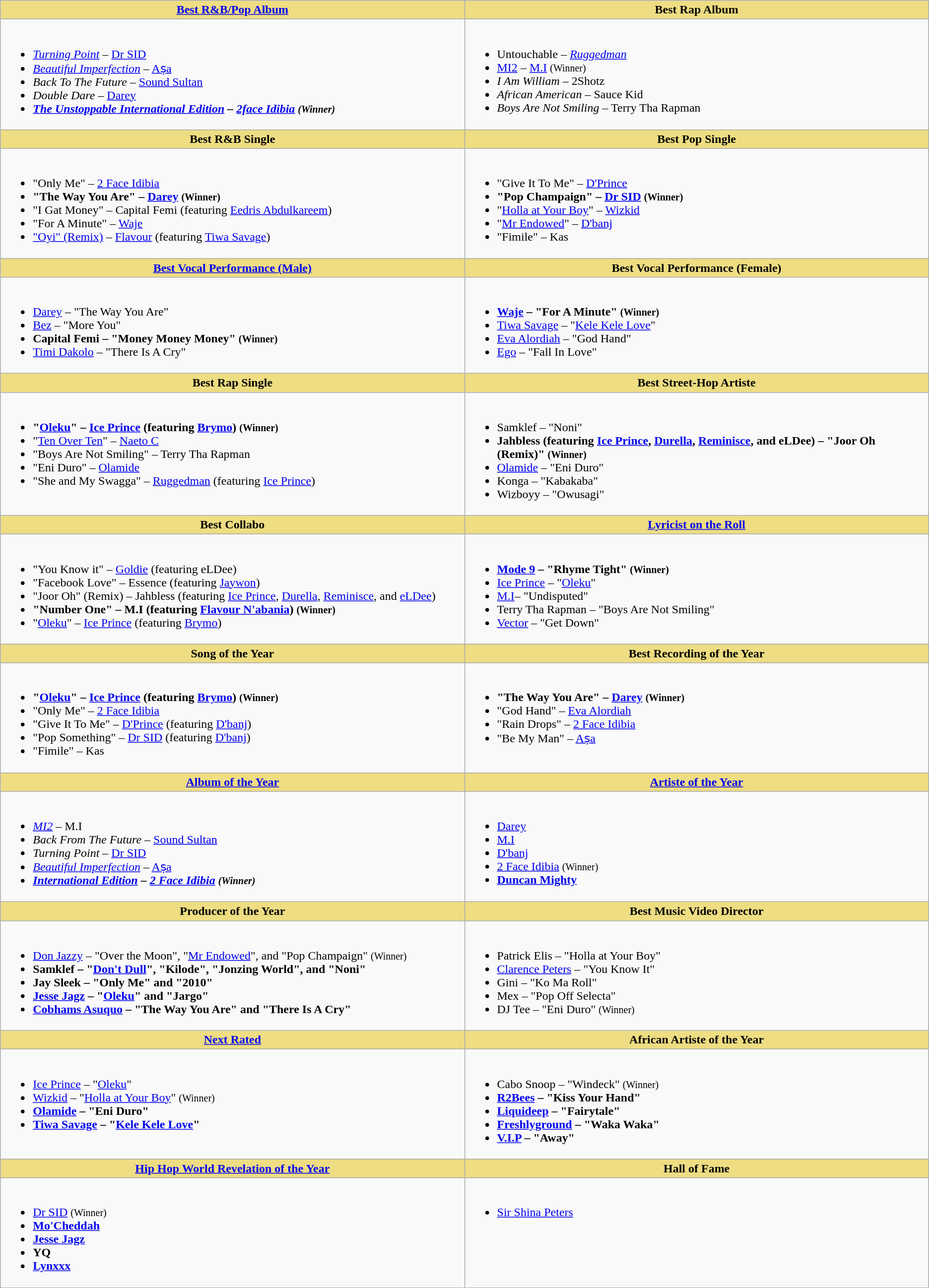<table class="wikitable">
<tr>
<th style="background:#EEDD82; width:50%"><a href='#'>Best R&B/Pop Album</a></th>
<th style="background:#EEDD82; width:50%">Best Rap Album</th>
</tr>
<tr>
<td valign="top"><br><ul><li><em><a href='#'>Turning Point</a></em> – <a href='#'>Dr SID</a></li><li><em><a href='#'>Beautiful Imperfection</a></em> – <a href='#'>Aṣa</a></li><li><em>Back To The Future</em> – <a href='#'>Sound Sultan</a></li><li><em>Double Dare</em> – <a href='#'>Darey</a></li><li><strong><em><a href='#'>The Unstoppable International Edition</a><em> – <a href='#'>2face Idibia</a> <small>(Winner)</small><strong></li></ul></td>
<td valign="top"><br><ul><li></em>Untouchable<em> – <a href='#'>Ruggedman</a></li><li></em></strong><a href='#'>MI2</a></em> – <a href='#'>M.I</a> <small>(Winner)</small></strong></li><li><em>I Am William</em> – 2Shotz</li><li><em>African American</em> – Sauce Kid</li><li><em>Boys Are Not Smiling</em> – Terry Tha Rapman</li></ul></td>
</tr>
<tr>
<th style="background:#EEDD82; width:50%">Best R&B Single</th>
<th style="background:#EEDD82; width:50%">Best Pop Single</th>
</tr>
<tr>
<td valign="top"><br><ul><li>"Only Me" – <a href='#'>2 Face Idibia</a></li><li><strong>"The Way You Are" – <a href='#'>Darey</a> <small>(Winner)</small></strong></li><li>"I Gat Money" – Capital Femi <span>(featuring <a href='#'>Eedris Abdulkareem</a>)</span></li><li>"For A Minute" – <a href='#'>Waje</a></li><li><a href='#'>"Oyi" (Remix)</a> – <a href='#'>Flavour</a> <span>(featuring <a href='#'>Tiwa Savage</a>)</span></li></ul></td>
<td valign="top"><br><ul><li>"Give It To Me" – <a href='#'>D'Prince</a></li><li><strong>"Pop Champaign" – <a href='#'>Dr SID</a> <small>(Winner)</small></strong></li><li>"<a href='#'>Holla at Your Boy</a>" – <a href='#'>Wizkid</a></li><li>"<a href='#'>Mr Endowed</a>" – <a href='#'>D'banj</a></li><li>"Fimile" – Kas</li></ul></td>
</tr>
<tr>
<th style="background:#EEDD82; width:50%"><a href='#'>Best Vocal Performance (Male)</a></th>
<th style="background:#EEDD82; width:50%">Best Vocal Performance (Female)</th>
</tr>
<tr>
<td valign="top"><br><ul><li><a href='#'>Darey</a> – "The Way You Are"</li><li><a href='#'>Bez</a> – "More You"</li><li><strong>Capital Femi – "Money Money Money" <small>(Winner)</small></strong></li><li><a href='#'>Timi Dakolo</a> – "There Is A Cry"</li></ul></td>
<td valign="top"><br><ul><li><strong><a href='#'>Waje</a> – "For A Minute" <small>(Winner)</small></strong></li><li><a href='#'>Tiwa Savage</a> – "<a href='#'>Kele Kele Love</a>"</li><li><a href='#'>Eva Alordiah</a> – "God Hand"</li><li><a href='#'>Ego</a> – "Fall In Love"</li></ul></td>
</tr>
<tr>
<th style="background:#EEDD82; width:50%">Best Rap Single</th>
<th style="background:#EEDD82; width:50%">Best Street-Hop Artiste</th>
</tr>
<tr>
<td valign="top"><br><ul><li><strong>"<a href='#'>Oleku</a>" – <a href='#'>Ice Prince</a> <span>(featuring <a href='#'>Brymo</a>)</span> <small>(Winner)</small></strong></li><li>"<a href='#'>Ten Over Ten</a>" – <a href='#'>Naeto C</a></li><li>"Boys Are Not Smiling" – Terry Tha Rapman</li><li>"Eni Duro" – <a href='#'>Olamide</a></li><li>"She and My Swagga" – <a href='#'>Ruggedman</a> <span>(featuring <a href='#'>Ice Prince</a>)</span></li></ul></td>
<td valign="top"><br><ul><li>Samklef – "Noni"</li><li><strong>Jahbless <span>(featuring <a href='#'>Ice Prince</a>, <a href='#'>Durella</a>, <a href='#'>Reminisce</a>, and eLDee)</span> – "Joor Oh (Remix)" <small>(Winner)</small></strong></li><li><a href='#'>Olamide</a> – "Eni Duro"</li><li>Konga – "Kabakaba"</li><li>Wizboyy – "Owusagi"</li></ul></td>
</tr>
<tr>
<th style="background:#EEDD82; width:50%">Best Collabo</th>
<th style="background:#EEDD82; width:50%"><a href='#'>Lyricist on the Roll</a></th>
</tr>
<tr>
<td valign="top"><br><ul><li>"You Know it" – <a href='#'>Goldie</a> <span>(featuring eLDee)</span></li><li>"Facebook Love" – Essence <span>(featuring <a href='#'>Jaywon</a>)</span></li><li>"Joor Oh" (Remix) – Jahbless <span>(featuring <a href='#'>Ice Prince</a>, <a href='#'>Durella</a>, <a href='#'>Reminisce</a>, and <a href='#'>eLDee</a>)</span></li><li><strong>"Number One" – M.I <span>(featuring <a href='#'>Flavour N'abania</a>)</span> <small>(Winner)</small></strong></li><li>"<a href='#'>Oleku</a>" – <a href='#'>Ice Prince</a> <span>(featuring <a href='#'>Brymo</a>)</span></li></ul></td>
<td valign="top"><br><ul><li><strong><a href='#'>Mode 9</a> – "Rhyme Tight"  <small>(Winner)</small></strong></li><li><a href='#'>Ice Prince</a>  – "<a href='#'>Oleku</a>"</li><li><a href='#'>M.I</a>– "Undisputed"</li><li>Terry Tha Rapman  – "Boys Are Not Smiling"</li><li><a href='#'>Vector</a> – "Get Down"</li></ul></td>
</tr>
<tr>
<th style="background:#EEDD82; width:50%">Song of the Year</th>
<th style="background:#EEDD82; width:50%">Best Recording of the Year</th>
</tr>
<tr>
<td valign="top"><br><ul><li><strong>"<a href='#'>Oleku</a>" – <a href='#'>Ice Prince</a> <span>(featuring <a href='#'>Brymo</a>)</span> <small>(Winner)</small></strong></li><li>"Only Me" – <a href='#'>2 Face Idibia</a></li><li>"Give It To Me" – <a href='#'>D'Prince</a> <span>(featuring <a href='#'>D'banj</a>)</span></li><li>"Pop Something" – <a href='#'>Dr SID</a> <span>(featuring <a href='#'>D'banj</a>)</span></li><li>"Fimile" – Kas</li></ul></td>
<td valign="top"><br><ul><li><strong>"The Way You Are" – <a href='#'>Darey</a> <small>(Winner)</small></strong></li><li>"God Hand" – <a href='#'>Eva Alordiah</a></li><li>"Rain Drops" – <a href='#'>2 Face Idibia</a></li><li>"Be My Man" – <a href='#'>Aṣa</a></li></ul></td>
</tr>
<tr>
<th style="background:#EEDD82; width:50%"><a href='#'>Album of the Year</a></th>
<th style="background:#EEDD82; width:50%"><a href='#'>Artiste of the Year</a></th>
</tr>
<tr>
<td valign="top"><br><ul><li><em><a href='#'>MI2</a></em> – M.I</li><li><em>Back From The Future</em> – <a href='#'>Sound Sultan</a></li><li><em>Turning Point</em> – <a href='#'>Dr SID</a></li><li><em><a href='#'>Beautiful Imperfection</a></em> – <a href='#'>Aṣa</a></li><li><strong><em><a href='#'>International Edition</a><em> – <a href='#'>2 Face Idibia</a> <small>(Winner)</small><strong></li></ul></td>
<td valign="top"><br><ul><li><a href='#'>Darey</a></li><li><a href='#'>M.I</a></li><li><a href='#'>D'banj</a></li><li></strong><a href='#'>2 Face Idibia</a> <small>(Winner)</small><strong></li><li><a href='#'>Duncan Mighty</a></li></ul></td>
</tr>
<tr>
<th style="background:#EEDD82; width:50%">Producer of the Year</th>
<th style="background:#EEDD82; width:50%">Best Music Video Director</th>
</tr>
<tr>
<td valign="top"><br><ul><li></strong><a href='#'>Don Jazzy</a> – "Over the Moon", "<a href='#'>Mr Endowed</a>", and "Pop Champaign"  <small>(Winner)</small><strong></li><li>Samklef – "<a href='#'>Don't Dull</a>", "Kilode", "Jonzing World", and "Noni"</li><li>Jay Sleek – "Only Me" and "2010"</li><li><a href='#'>Jesse Jagz</a> – "<a href='#'>Oleku</a>" and "Jargo"</li><li><a href='#'>Cobhams Asuquo</a> – "The Way You Are" and "There Is A Cry"</li></ul></td>
<td valign="top"><br><ul><li>Patrick Elis  – "Holla at Your Boy"</li><li><a href='#'>Clarence Peters</a> – "You Know It"</li><li>Gini  – "Ko Ma Roll"</li><li>Mex – "Pop Off Selecta"</li><li></strong>DJ Tee – "Eni Duro" <small>(Winner)</small><strong></li></ul></td>
</tr>
<tr>
<th style="background:#EEDD82; width:50%"><a href='#'>Next Rated</a></th>
<th style="background:#EEDD82; width:50%">African Artiste of the Year</th>
</tr>
<tr>
<td valign="top"><br><ul><li><a href='#'>Ice Prince</a> – "<a href='#'>Oleku</a>"</li><li></strong><a href='#'>Wizkid</a> – "<a href='#'>Holla at Your Boy</a>" <small>(Winner)</small><strong></li><li><a href='#'>Olamide</a> – "Eni Duro"</li><li><a href='#'>Tiwa Savage</a> – "<a href='#'>Kele Kele Love</a>"</li></ul></td>
<td valign="top"><br><ul><li></strong>Cabo Snoop – "Windeck" <small>(Winner)</small><strong></li><li> <a href='#'>R2Bees</a> – "Kiss Your Hand"</li><li> <a href='#'>Liquideep</a> – "Fairytale"</li><li> <a href='#'>Freshlyground</a> – "Waka Waka"</li><li> <a href='#'>V.I.P</a> – "Away"</li></ul></td>
</tr>
<tr>
<th style="background:#EEDD82; width:50%"><a href='#'>Hip Hop World Revelation of the Year</a></th>
<th style="background:#EEDD82; width:50%">Hall of Fame</th>
</tr>
<tr>
<td valign="top"><br><ul><li></strong><a href='#'>Dr SID</a> <small>(Winner)</small><strong></li><li><a href='#'>Mo'Cheddah</a></li><li><a href='#'>Jesse Jagz</a></li><li>YQ</li><li><a href='#'>Lynxxx</a></li></ul></td>
<td valign="top"><br><ul><li><a href='#'>Sir Shina Peters</a></li></ul></td>
</tr>
</table>
